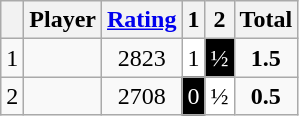<table class="wikitable" style="text-align: center;">
<tr>
<th></th>
<th>Player</th>
<th><a href='#'>Rating</a></th>
<th>1</th>
<th>2</th>
<th>Total</th>
</tr>
<tr>
<td>1</td>
<td align=left></td>
<td>2823</td>
<td style="background:white; color:black">1</td>
<td style="background:black; color:white">½</td>
<td><strong>1.5</strong></td>
</tr>
<tr>
<td>2</td>
<td align=left></td>
<td>2708</td>
<td style="background:black; color:white">0</td>
<td style="background:white; color:black">½</td>
<td><strong>0.5</strong></td>
</tr>
</table>
